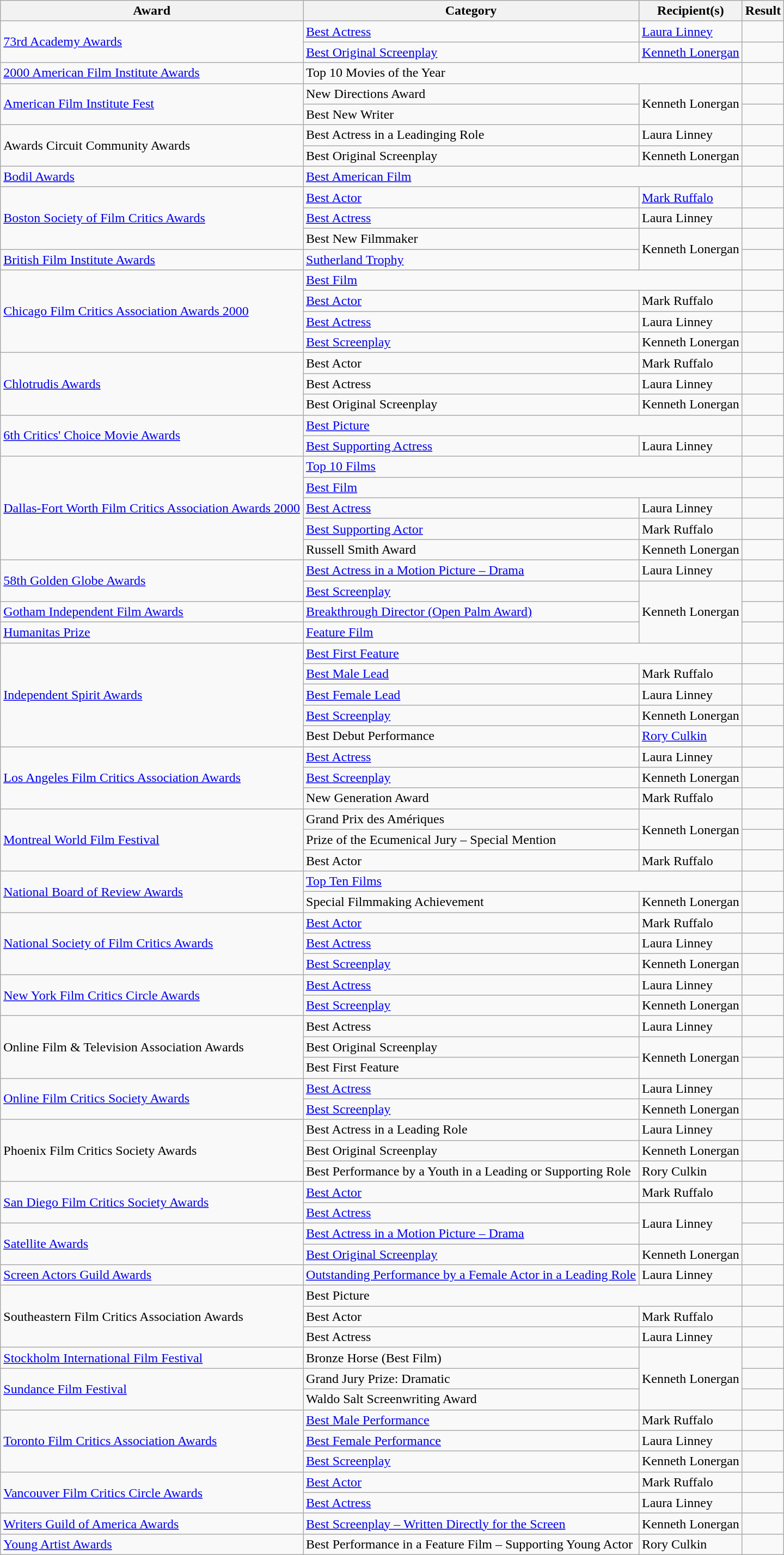<table class="wikitable">
<tr>
<th>Award</th>
<th>Category</th>
<th>Recipient(s)</th>
<th>Result</th>
</tr>
<tr>
<td rowspan="2"><a href='#'>73rd Academy Awards</a></td>
<td><a href='#'>Best Actress</a></td>
<td><a href='#'>Laura Linney</a></td>
<td></td>
</tr>
<tr>
<td><a href='#'>Best Original Screenplay</a></td>
<td><a href='#'>Kenneth Lonergan</a></td>
<td></td>
</tr>
<tr>
<td><a href='#'>2000 American Film Institute Awards</a></td>
<td colspan="2">Top 10 Movies of the Year</td>
<td></td>
</tr>
<tr>
<td rowspan="2"><a href='#'>American Film Institute Fest</a></td>
<td>New Directions Award</td>
<td rowspan="2">Kenneth Lonergan</td>
<td></td>
</tr>
<tr>
<td>Best New Writer</td>
<td></td>
</tr>
<tr>
<td rowspan="2">Awards Circuit Community Awards</td>
<td>Best Actress in a Leadinging Role</td>
<td>Laura Linney</td>
<td></td>
</tr>
<tr>
<td>Best Original Screenplay</td>
<td>Kenneth Lonergan</td>
<td></td>
</tr>
<tr>
<td><a href='#'>Bodil Awards</a></td>
<td colspan="2"><a href='#'>Best American Film</a></td>
<td></td>
</tr>
<tr>
<td rowspan="3"><a href='#'>Boston Society of Film Critics Awards</a></td>
<td><a href='#'>Best Actor</a></td>
<td><a href='#'>Mark Ruffalo</a></td>
<td></td>
</tr>
<tr>
<td><a href='#'>Best Actress</a></td>
<td>Laura Linney</td>
<td></td>
</tr>
<tr>
<td>Best New Filmmaker</td>
<td rowspan="2">Kenneth Lonergan</td>
<td></td>
</tr>
<tr>
<td><a href='#'>British Film Institute Awards</a></td>
<td><a href='#'>Sutherland Trophy</a></td>
<td></td>
</tr>
<tr>
<td rowspan="4"><a href='#'>Chicago Film Critics Association Awards 2000</a></td>
<td colspan="2"><a href='#'>Best Film</a></td>
<td></td>
</tr>
<tr>
<td><a href='#'>Best Actor</a></td>
<td>Mark Ruffalo</td>
<td></td>
</tr>
<tr>
<td><a href='#'>Best Actress</a></td>
<td>Laura Linney</td>
<td></td>
</tr>
<tr>
<td><a href='#'>Best Screenplay</a></td>
<td>Kenneth Lonergan</td>
<td></td>
</tr>
<tr>
<td rowspan="3"><a href='#'>Chlotrudis Awards</a></td>
<td>Best Actor</td>
<td>Mark Ruffalo</td>
<td></td>
</tr>
<tr>
<td>Best Actress</td>
<td>Laura Linney</td>
<td></td>
</tr>
<tr>
<td>Best Original Screenplay</td>
<td>Kenneth Lonergan</td>
<td></td>
</tr>
<tr>
<td rowspan="2"><a href='#'>6th Critics' Choice Movie Awards</a></td>
<td colspan="2"><a href='#'>Best Picture</a></td>
<td></td>
</tr>
<tr>
<td><a href='#'>Best Supporting Actress</a></td>
<td>Laura Linney</td>
<td></td>
</tr>
<tr>
<td rowspan="5"><a href='#'>Dallas-Fort Worth Film Critics Association Awards 2000</a></td>
<td colspan="2"><a href='#'>Top 10 Films</a></td>
<td></td>
</tr>
<tr>
<td colspan="2"><a href='#'>Best Film</a></td>
<td></td>
</tr>
<tr>
<td><a href='#'>Best Actress</a></td>
<td>Laura Linney</td>
<td></td>
</tr>
<tr>
<td><a href='#'>Best Supporting Actor</a></td>
<td>Mark Ruffalo</td>
<td></td>
</tr>
<tr>
<td>Russell Smith Award</td>
<td>Kenneth Lonergan</td>
<td></td>
</tr>
<tr>
<td rowspan="2"><a href='#'>58th Golden Globe Awards</a></td>
<td><a href='#'>Best Actress in a Motion Picture – Drama</a></td>
<td>Laura Linney</td>
<td></td>
</tr>
<tr>
<td><a href='#'>Best Screenplay</a></td>
<td rowspan="3">Kenneth Lonergan</td>
<td></td>
</tr>
<tr>
<td><a href='#'>Gotham Independent Film Awards</a></td>
<td><a href='#'>Breakthrough Director (Open Palm Award)</a></td>
<td></td>
</tr>
<tr>
<td><a href='#'>Humanitas Prize</a></td>
<td><a href='#'>Feature Film</a></td>
<td></td>
</tr>
<tr>
<td rowspan="5"><a href='#'>Independent Spirit Awards</a></td>
<td colspan="2"><a href='#'>Best First Feature</a></td>
<td></td>
</tr>
<tr>
<td><a href='#'>Best Male Lead</a></td>
<td>Mark Ruffalo</td>
<td></td>
</tr>
<tr>
<td><a href='#'>Best Female Lead</a></td>
<td>Laura Linney</td>
<td></td>
</tr>
<tr>
<td><a href='#'>Best Screenplay</a></td>
<td>Kenneth Lonergan</td>
<td></td>
</tr>
<tr>
<td>Best Debut Performance</td>
<td><a href='#'>Rory Culkin</a></td>
<td></td>
</tr>
<tr>
<td rowspan="3"><a href='#'>Los Angeles Film Critics Association Awards</a></td>
<td><a href='#'>Best Actress</a></td>
<td>Laura Linney</td>
<td></td>
</tr>
<tr>
<td><a href='#'>Best Screenplay</a></td>
<td>Kenneth Lonergan</td>
<td></td>
</tr>
<tr>
<td>New Generation Award</td>
<td>Mark Ruffalo</td>
<td></td>
</tr>
<tr>
<td rowspan="3"><a href='#'>Montreal World Film Festival</a></td>
<td>Grand Prix des Amériques</td>
<td rowspan="2">Kenneth Lonergan</td>
<td></td>
</tr>
<tr>
<td>Prize of the Ecumenical Jury – Special Mention</td>
<td></td>
</tr>
<tr>
<td>Best Actor</td>
<td>Mark Ruffalo</td>
<td></td>
</tr>
<tr>
<td rowspan="2"><a href='#'>National Board of Review Awards</a></td>
<td colspan="2"><a href='#'>Top Ten Films</a></td>
<td></td>
</tr>
<tr>
<td>Special Filmmaking Achievement</td>
<td>Kenneth Lonergan</td>
<td></td>
</tr>
<tr>
<td rowspan="3"><a href='#'>National Society of Film Critics Awards</a></td>
<td><a href='#'>Best Actor</a></td>
<td>Mark Ruffalo</td>
<td></td>
</tr>
<tr>
<td><a href='#'>Best Actress</a></td>
<td>Laura Linney</td>
<td></td>
</tr>
<tr>
<td><a href='#'>Best Screenplay</a></td>
<td>Kenneth Lonergan</td>
<td></td>
</tr>
<tr>
<td rowspan="2"><a href='#'>New York Film Critics Circle Awards</a></td>
<td><a href='#'>Best Actress</a></td>
<td>Laura Linney</td>
<td></td>
</tr>
<tr>
<td><a href='#'>Best Screenplay</a></td>
<td>Kenneth Lonergan</td>
<td></td>
</tr>
<tr>
<td rowspan="3">Online Film & Television Association Awards</td>
<td>Best Actress</td>
<td>Laura Linney</td>
<td></td>
</tr>
<tr>
<td>Best Original Screenplay</td>
<td rowspan="2">Kenneth Lonergan</td>
<td></td>
</tr>
<tr>
<td>Best First Feature</td>
<td></td>
</tr>
<tr>
<td rowspan="2"><a href='#'>Online Film Critics Society Awards</a></td>
<td><a href='#'>Best Actress</a></td>
<td>Laura Linney</td>
<td></td>
</tr>
<tr>
<td><a href='#'>Best Screenplay</a></td>
<td>Kenneth Lonergan</td>
<td></td>
</tr>
<tr>
<td rowspan="3">Phoenix Film Critics Society Awards</td>
<td>Best Actress in a Leading Role</td>
<td>Laura Linney</td>
<td></td>
</tr>
<tr>
<td>Best Original Screenplay</td>
<td>Kenneth Lonergan</td>
<td></td>
</tr>
<tr>
<td>Best Performance by a Youth in a Leading or Supporting Role</td>
<td>Rory Culkin</td>
<td></td>
</tr>
<tr>
<td rowspan="2"><a href='#'>San Diego Film Critics Society Awards</a></td>
<td><a href='#'>Best Actor</a></td>
<td>Mark Ruffalo</td>
<td></td>
</tr>
<tr>
<td><a href='#'>Best Actress</a></td>
<td rowspan="2">Laura Linney</td>
<td></td>
</tr>
<tr>
<td rowspan="2"><a href='#'>Satellite Awards</a></td>
<td><a href='#'>Best Actress in a Motion Picture – Drama</a></td>
<td></td>
</tr>
<tr>
<td><a href='#'>Best Original Screenplay</a></td>
<td>Kenneth Lonergan</td>
<td></td>
</tr>
<tr>
<td><a href='#'>Screen Actors Guild Awards</a></td>
<td><a href='#'>Outstanding Performance by a Female Actor in a Leading Role</a></td>
<td>Laura Linney</td>
<td></td>
</tr>
<tr>
<td rowspan="3">Southeastern Film Critics Association Awards</td>
<td colspan="2">Best Picture</td>
<td></td>
</tr>
<tr>
<td>Best Actor</td>
<td>Mark Ruffalo</td>
<td></td>
</tr>
<tr>
<td>Best Actress</td>
<td>Laura Linney</td>
<td></td>
</tr>
<tr>
<td><a href='#'>Stockholm International Film Festival</a></td>
<td>Bronze Horse (Best Film)</td>
<td rowspan="3">Kenneth Lonergan</td>
<td></td>
</tr>
<tr>
<td rowspan="2"><a href='#'>Sundance Film Festival</a></td>
<td>Grand Jury Prize: Dramatic</td>
<td></td>
</tr>
<tr>
<td>Waldo Salt Screenwriting Award</td>
<td></td>
</tr>
<tr>
<td rowspan="3"><a href='#'>Toronto Film Critics Association Awards</a></td>
<td><a href='#'>Best Male Performance</a></td>
<td>Mark Ruffalo</td>
<td></td>
</tr>
<tr>
<td><a href='#'>Best Female Performance</a></td>
<td>Laura Linney</td>
<td></td>
</tr>
<tr>
<td><a href='#'>Best Screenplay</a></td>
<td>Kenneth Lonergan</td>
<td></td>
</tr>
<tr>
<td rowspan="2"><a href='#'>Vancouver Film Critics Circle Awards</a></td>
<td><a href='#'>Best Actor</a></td>
<td>Mark Ruffalo</td>
<td></td>
</tr>
<tr>
<td><a href='#'>Best Actress</a></td>
<td>Laura Linney</td>
<td></td>
</tr>
<tr>
<td><a href='#'>Writers Guild of America Awards</a></td>
<td><a href='#'>Best Screenplay – Written Directly for the Screen</a></td>
<td>Kenneth Lonergan</td>
<td></td>
</tr>
<tr>
<td><a href='#'>Young Artist Awards</a></td>
<td>Best Performance in a Feature Film – Supporting Young Actor</td>
<td>Rory Culkin</td>
<td></td>
</tr>
</table>
